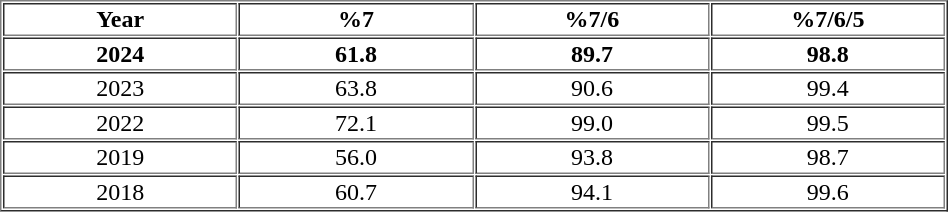<table style="WIDTH:50%; text-align:center" cellspacing="1" cellpadding="1" border="1">
<tr>
<th style="WIDTH: 20%">Year</th>
<th style="WIDTH: 20%">%7</th>
<th style="WIDTH: 20%">%7/6</th>
<th style="WIDTH: 20%">%7/6/5</th>
</tr>
<tr>
<td><strong>2024</strong></td>
<td><strong>61.8</strong></td>
<td><strong>89.7</strong></td>
<td><strong>98.8</strong></td>
</tr>
<tr>
<td>2023</td>
<td>63.8</td>
<td>90.6</td>
<td>99.4</td>
</tr>
<tr>
<td>2022</td>
<td>72.1</td>
<td>99.0</td>
<td>99.5</td>
</tr>
<tr>
<td>2019</td>
<td>56.0</td>
<td>93.8</td>
<td>98.7</td>
</tr>
<tr>
<td>2018</td>
<td>60.7</td>
<td>94.1</td>
<td>99.6</td>
</tr>
</table>
